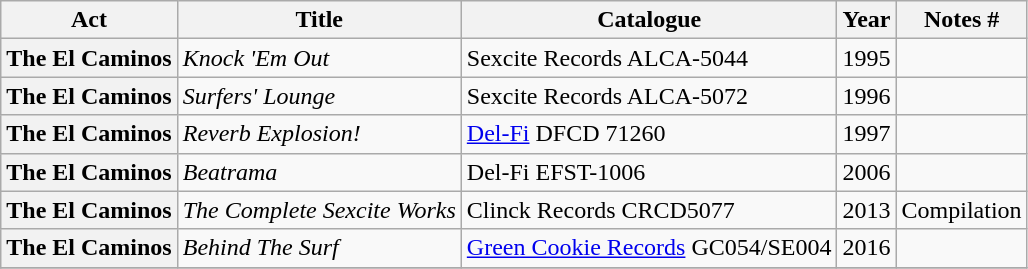<table class="wikitable plainrowheaders sortable">
<tr>
<th scope="col" class="unsortable">Act</th>
<th scope="col">Title</th>
<th scope="col">Catalogue</th>
<th scope="col">Year</th>
<th scope="col" class="unsortable">Notes #</th>
</tr>
<tr>
<th scope="row">The El Caminos</th>
<td><em>Knock 'Em Out</em></td>
<td>Sexcite Records ALCA-5044</td>
<td>1995</td>
<td></td>
</tr>
<tr>
<th scope="row">The El Caminos</th>
<td><em>Surfers' Lounge</em></td>
<td>Sexcite Records ALCA-5072</td>
<td>1996</td>
<td></td>
</tr>
<tr>
<th scope="row">The El Caminos</th>
<td><em>Reverb Explosion!</em></td>
<td><a href='#'>Del-Fi</a> DFCD 71260</td>
<td>1997</td>
<td></td>
</tr>
<tr>
<th scope="row">The El Caminos</th>
<td><em>Beatrama</em></td>
<td>Del-Fi  EFST-1006</td>
<td>2006</td>
<td></td>
</tr>
<tr>
<th scope="row">The El Caminos</th>
<td><em>The Complete Sexcite Works</em></td>
<td>Clinck Records CRCD5077</td>
<td>2013</td>
<td>Compilation</td>
</tr>
<tr>
<th scope="row">The El Caminos</th>
<td><em>Behind The Surf</em></td>
<td><a href='#'>Green Cookie Records</a> GC054/SE004</td>
<td>2016</td>
<td></td>
</tr>
<tr>
</tr>
</table>
